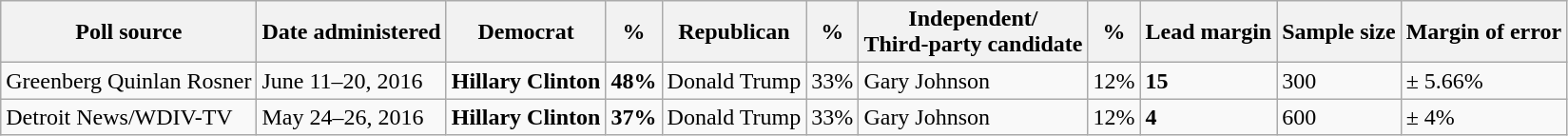<table class="wikitable">
<tr>
<th>Poll source</th>
<th>Date administered</th>
<th>Democrat</th>
<th>%</th>
<th>Republican</th>
<th>%</th>
<th>Independent/<br>Third-party candidate</th>
<th>%</th>
<th>Lead margin</th>
<th>Sample size</th>
<th>Margin of error</th>
</tr>
<tr>
<td>Greenberg Quinlan Rosner</td>
<td>June 11–20, 2016</td>
<td><strong>Hillary Clinton</strong></td>
<td><strong>48%</strong></td>
<td>Donald Trump</td>
<td>33%</td>
<td>Gary Johnson</td>
<td>12%</td>
<td><strong>15</strong></td>
<td>300</td>
<td>± 5.66%</td>
</tr>
<tr>
<td>Detroit News/WDIV-TV</td>
<td>May 24–26, 2016</td>
<td><strong>Hillary Clinton</strong></td>
<td><strong>37%</strong></td>
<td>Donald Trump</td>
<td>33%</td>
<td>Gary Johnson</td>
<td>12%</td>
<td><strong>4</strong></td>
<td>600</td>
<td>± 4%</td>
</tr>
</table>
